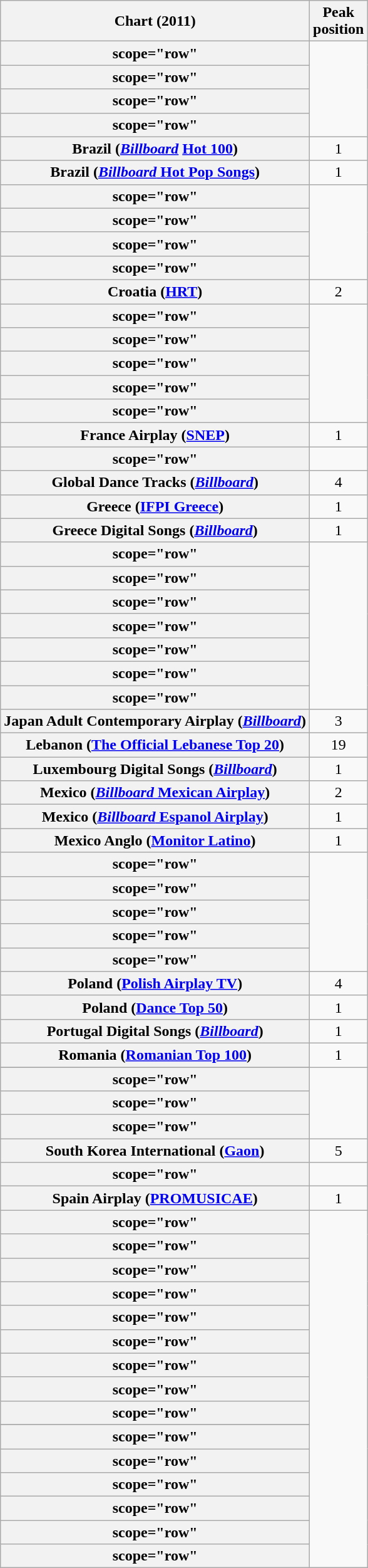<table class="wikitable plainrowheaders sortable" style="text-align:center;">
<tr>
<th scope="col">Chart (2011)</th>
<th scope="col">Peak<br>position</th>
</tr>
<tr>
<th>scope="row"</th>
</tr>
<tr>
<th>scope="row"</th>
</tr>
<tr>
<th>scope="row"</th>
</tr>
<tr>
<th>scope="row"</th>
</tr>
<tr>
<th scope="row">Brazil (<em><a href='#'>Billboard</a></em> <a href='#'>Hot 100</a>)</th>
<td>1</td>
</tr>
<tr>
<th scope="row">Brazil (<a href='#'><em>Billboard</em> Hot Pop Songs</a>)</th>
<td>1</td>
</tr>
<tr>
<th>scope="row"</th>
</tr>
<tr>
<th>scope="row"</th>
</tr>
<tr>
<th>scope="row"</th>
</tr>
<tr>
<th>scope="row"</th>
</tr>
<tr>
<th scope="row">Croatia (<a href='#'>HRT</a>)</th>
<td>2</td>
</tr>
<tr>
<th>scope="row"</th>
</tr>
<tr>
<th>scope="row"</th>
</tr>
<tr>
<th>scope="row"</th>
</tr>
<tr>
<th>scope="row"</th>
</tr>
<tr>
<th>scope="row"</th>
</tr>
<tr>
<th scope="row">France Airplay (<a href='#'>SNEP</a>)</th>
<td>1</td>
</tr>
<tr>
<th>scope="row"</th>
</tr>
<tr>
<th scope="row">Global Dance Tracks (<em><a href='#'>Billboard</a></em>)</th>
<td>4</td>
</tr>
<tr>
<th scope="row">Greece (<a href='#'>IFPI Greece</a>)</th>
<td>1</td>
</tr>
<tr>
<th scope="row">Greece Digital Songs (<em><a href='#'>Billboard</a></em>)</th>
<td>1</td>
</tr>
<tr>
<th>scope="row"</th>
</tr>
<tr>
<th>scope="row"</th>
</tr>
<tr>
<th>scope="row"</th>
</tr>
<tr>
<th>scope="row"</th>
</tr>
<tr>
<th>scope="row"</th>
</tr>
<tr>
<th>scope="row"</th>
</tr>
<tr>
<th>scope="row"</th>
</tr>
<tr>
<th scope="row">Japan Adult Contemporary Airplay (<em><a href='#'>Billboard</a></em>)</th>
<td>3</td>
</tr>
<tr>
<th scope="row">Lebanon (<a href='#'>The Official Lebanese Top 20</a>)</th>
<td>19</td>
</tr>
<tr>
<th scope="row">Luxembourg Digital Songs (<em><a href='#'>Billboard</a></em>)</th>
<td>1</td>
</tr>
<tr>
<th scope="row">Mexico (<a href='#'><em>Billboard</em> Mexican Airplay</a>)</th>
<td>2</td>
</tr>
<tr>
<th scope="row">Mexico (<a href='#'><em>Billboard</em> Espanol Airplay</a>)</th>
<td>1</td>
</tr>
<tr>
<th scope="row">Mexico Anglo (<a href='#'>Monitor Latino</a>)</th>
<td>1</td>
</tr>
<tr>
<th>scope="row"</th>
</tr>
<tr>
<th>scope="row"</th>
</tr>
<tr>
<th>scope="row"</th>
</tr>
<tr>
<th>scope="row"</th>
</tr>
<tr>
<th>scope="row"</th>
</tr>
<tr>
<th scope="row">Poland (<a href='#'>Polish Airplay TV</a>)</th>
<td>4</td>
</tr>
<tr>
<th scope="row">Poland (<a href='#'>Dance Top 50</a>)</th>
<td>1</td>
</tr>
<tr>
<th scope="row">Portugal Digital Songs (<em><a href='#'>Billboard</a></em>)</th>
<td>1</td>
</tr>
<tr>
<th scope="row">Romania (<a href='#'>Romanian Top 100</a>)</th>
<td>1</td>
</tr>
<tr>
</tr>
<tr>
<th>scope="row"</th>
</tr>
<tr>
<th>scope="row"</th>
</tr>
<tr>
<th>scope="row"</th>
</tr>
<tr>
<th scope="row">South Korea International (<a href='#'>Gaon</a>)</th>
<td>5</td>
</tr>
<tr>
<th>scope="row"</th>
</tr>
<tr>
<th scope="row">Spain Airplay (<a href='#'>PROMUSICAE</a>)</th>
<td>1</td>
</tr>
<tr>
<th>scope="row"</th>
</tr>
<tr>
<th>scope="row"</th>
</tr>
<tr>
<th>scope="row"</th>
</tr>
<tr>
<th>scope="row"</th>
</tr>
<tr>
<th>scope="row"</th>
</tr>
<tr>
<th>scope="row"</th>
</tr>
<tr>
<th>scope="row"</th>
</tr>
<tr>
<th>scope="row"</th>
</tr>
<tr>
<th>scope="row"</th>
</tr>
<tr>
</tr>
<tr>
<th>scope="row"</th>
</tr>
<tr>
<th>scope="row"</th>
</tr>
<tr>
<th>scope="row"</th>
</tr>
<tr>
<th>scope="row"</th>
</tr>
<tr>
<th>scope="row"</th>
</tr>
<tr>
<th>scope="row"</th>
</tr>
</table>
